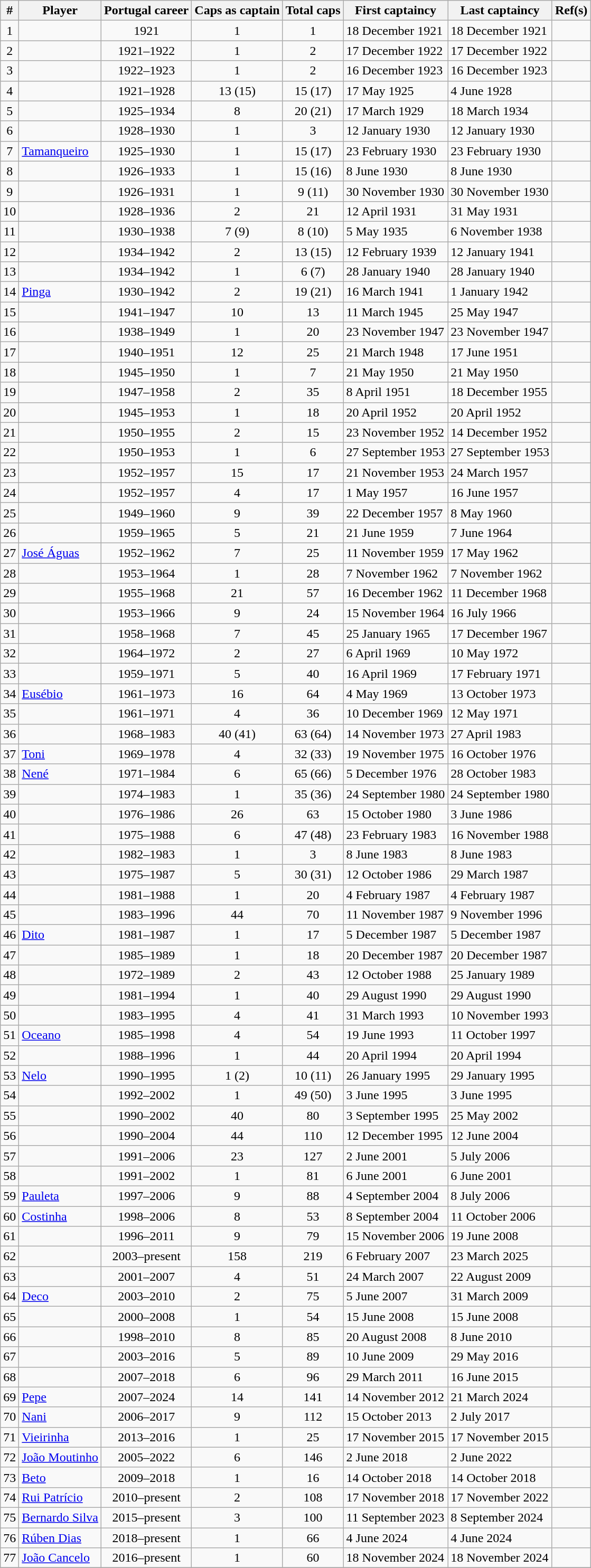<table class="wikitable sortable" style="text-align: center;">
<tr>
<th>#</th>
<th>Player</th>
<th>Portugal career</th>
<th data-sort-type="number">Caps as captain</th>
<th data-sort-type="number">Total caps</th>
<th data-sort-type="isoDate">First captaincy</th>
<th data-sort-type="isoDate">Last captaincy</th>
<th class="unsortable">Ref(s)</th>
</tr>
<tr>
<td>1</td>
<td style="text-align:left;"></td>
<td>1921</td>
<td>1</td>
<td>1</td>
<td style="text-align:left;">18 December 1921</td>
<td style="text-align:left;">18 December 1921</td>
<td></td>
</tr>
<tr>
<td>2</td>
<td style="text-align:left;"></td>
<td>1921–1922</td>
<td>1</td>
<td>2</td>
<td style="text-align:left;">17 December 1922</td>
<td style="text-align:left;">17 December 1922</td>
<td></td>
</tr>
<tr>
<td>3</td>
<td style="text-align:left;"></td>
<td>1922–1923</td>
<td>1</td>
<td>2</td>
<td style="text-align:left;">16 December 1923</td>
<td style="text-align:left;">16 December 1923</td>
<td></td>
</tr>
<tr>
<td>4</td>
<td style="text-align:left;"></td>
<td>1921–1928</td>
<td data-sort-value="15">13 (15)</td>
<td data-sort-value="17">15 (17)</td>
<td style="text-align:left;">17 May 1925</td>
<td style="text-align:left;">4 June 1928</td>
<td></td>
</tr>
<tr>
<td>5</td>
<td style="text-align:left;"></td>
<td>1925–1934</td>
<td>8</td>
<td data-sort-value="21">20 (21)</td>
<td style="text-align:left;">17 March 1929</td>
<td style="text-align:left;">18 March 1934</td>
<td></td>
</tr>
<tr>
<td>6</td>
<td style="text-align:left;"></td>
<td>1928–1930</td>
<td>1</td>
<td>3</td>
<td style="text-align:left;">12 January 1930</td>
<td style="text-align:left;">12 January 1930</td>
<td></td>
</tr>
<tr>
<td>7</td>
<td style="text-align:left;"><a href='#'>Tamanqueiro</a></td>
<td>1925–1930</td>
<td>1</td>
<td data-sort-value="17">15 (17)</td>
<td style="text-align:left;">23 February 1930</td>
<td style="text-align:left;">23 February 1930</td>
<td></td>
</tr>
<tr>
<td>8</td>
<td style="text-align:left;"></td>
<td>1926–1933</td>
<td>1</td>
<td data-sort-value="16">15 (16)</td>
<td style="text-align:left;">8 June 1930</td>
<td style="text-align:left;">8 June 1930</td>
<td></td>
</tr>
<tr>
<td>9</td>
<td style="text-align:left;"></td>
<td>1926–1931</td>
<td>1</td>
<td data-sort-value="11">9 (11)</td>
<td style="text-align:left;">30 November 1930</td>
<td style="text-align:left;">30 November 1930</td>
<td></td>
</tr>
<tr>
<td>10</td>
<td style="text-align:left;"></td>
<td>1928–1936</td>
<td>2</td>
<td>21</td>
<td style="text-align:left;">12 April 1931</td>
<td style="text-align:left;">31 May 1931</td>
<td></td>
</tr>
<tr>
<td>11</td>
<td style="text-align:left;"></td>
<td>1930–1938</td>
<td data-sort-value="9">7 (9)</td>
<td data-sort-value="10">8 (10)</td>
<td style="text-align:left;">5 May 1935</td>
<td style="text-align:left;">6 November 1938</td>
<td></td>
</tr>
<tr>
<td>12</td>
<td style="text-align:left;"></td>
<td>1934–1942</td>
<td>2</td>
<td data-sort-value="15">13 (15)</td>
<td style="text-align:left;">12 February 1939</td>
<td style="text-align:left;">12 January 1941</td>
<td></td>
</tr>
<tr>
<td>13</td>
<td style="text-align:left;"></td>
<td>1934–1942</td>
<td>1</td>
<td data-sort-value="7">6 (7)</td>
<td style="text-align:left;">28 January 1940</td>
<td style="text-align:left;">28 January 1940</td>
<td></td>
</tr>
<tr>
<td>14</td>
<td style="text-align:left;"><a href='#'>Pinga</a></td>
<td>1930–1942</td>
<td>2</td>
<td data-sort-value="21">19 (21)</td>
<td style="text-align:left;">16 March 1941</td>
<td style="text-align:left;">1 January 1942</td>
<td></td>
</tr>
<tr>
<td>15</td>
<td style="text-align:left;"></td>
<td>1941–1947</td>
<td>10</td>
<td>13</td>
<td style="text-align:left;">11 March 1945</td>
<td style="text-align:left;">25 May 1947</td>
<td></td>
</tr>
<tr>
<td>16</td>
<td style="text-align:left;"></td>
<td>1938–1949</td>
<td>1</td>
<td>20</td>
<td style="text-align:left;">23 November 1947</td>
<td style="text-align:left;">23 November 1947</td>
<td></td>
</tr>
<tr>
<td>17</td>
<td style="text-align:left;"></td>
<td>1940–1951</td>
<td>12</td>
<td>25</td>
<td style="text-align:left;">21 March 1948</td>
<td style="text-align:left;">17 June 1951</td>
<td></td>
</tr>
<tr>
<td>18</td>
<td style="text-align:left;"></td>
<td>1945–1950</td>
<td>1</td>
<td>7</td>
<td style="text-align:left;">21 May 1950</td>
<td style="text-align:left;">21 May 1950</td>
<td></td>
</tr>
<tr>
<td>19</td>
<td style="text-align:left;"></td>
<td>1947–1958</td>
<td>2</td>
<td>35</td>
<td style="text-align:left;">8 April 1951</td>
<td style="text-align:left;">18 December 1955</td>
<td></td>
</tr>
<tr>
<td>20</td>
<td style="text-align:left;"></td>
<td>1945–1953</td>
<td>1</td>
<td>18</td>
<td style="text-align:left;">20 April 1952</td>
<td style="text-align:left;">20 April 1952</td>
<td></td>
</tr>
<tr>
<td>21</td>
<td style="text-align:left;"></td>
<td>1950–1955</td>
<td>2</td>
<td>15</td>
<td style="text-align:left;">23 November 1952</td>
<td style="text-align:left;">14 December 1952</td>
<td></td>
</tr>
<tr>
<td>22</td>
<td style="text-align:left;"></td>
<td>1950–1953</td>
<td>1</td>
<td>6</td>
<td style="text-align:left;">27 September 1953</td>
<td style="text-align:left;">27 September 1953</td>
<td></td>
</tr>
<tr>
<td>23</td>
<td style="text-align:left;"></td>
<td>1952–1957</td>
<td>15</td>
<td>17</td>
<td style="text-align:left;">21 November 1953</td>
<td style="text-align:left;">24 March 1957</td>
<td></td>
</tr>
<tr>
<td>24</td>
<td style="text-align:left;"></td>
<td>1952–1957</td>
<td>4</td>
<td>17</td>
<td style="text-align:left;">1 May 1957</td>
<td style="text-align:left;">16 June 1957</td>
<td></td>
</tr>
<tr>
<td>25</td>
<td style="text-align:left;"></td>
<td>1949–1960</td>
<td>9</td>
<td>39</td>
<td style="text-align:left;">22 December 1957</td>
<td style="text-align:left;">8 May 1960</td>
<td></td>
</tr>
<tr>
<td>26</td>
<td style="text-align:left;"></td>
<td>1959–1965</td>
<td>5</td>
<td>21</td>
<td style="text-align:left;">21 June 1959</td>
<td style="text-align:left;">7 June 1964</td>
<td></td>
</tr>
<tr>
<td>27</td>
<td style="text-align:left;" data-sort-value="Aguas"><a href='#'>José Águas</a></td>
<td>1952–1962</td>
<td>7</td>
<td>25</td>
<td style="text-align:left;">11 November 1959</td>
<td style="text-align:left;">17 May 1962</td>
<td></td>
</tr>
<tr>
<td>28</td>
<td style="text-align:left;"></td>
<td>1953–1964</td>
<td>1</td>
<td>28</td>
<td style="text-align:left;">7 November 1962</td>
<td style="text-align:left;">7 November 1962</td>
<td></td>
</tr>
<tr>
<td>29</td>
<td style="text-align:left;"></td>
<td>1955–1968</td>
<td>21</td>
<td>57</td>
<td style="text-align:left;">16 December 1962</td>
<td style="text-align:left;">11 December 1968</td>
<td></td>
</tr>
<tr>
<td>30</td>
<td style="text-align:left;"></td>
<td>1953–1966</td>
<td>9</td>
<td>24</td>
<td style="text-align:left;">15 November 1964</td>
<td style="text-align:left;">16 July 1966</td>
<td></td>
</tr>
<tr>
<td>31</td>
<td style="text-align:left;"></td>
<td>1958–1968</td>
<td>7</td>
<td>45</td>
<td style="text-align:left;">25 January 1965</td>
<td style="text-align:left;">17 December 1967</td>
<td></td>
</tr>
<tr>
<td>32</td>
<td style="text-align:left;"></td>
<td>1964–1972</td>
<td>2</td>
<td>27</td>
<td style="text-align:left;">6 April 1969</td>
<td style="text-align:left;">10 May 1972</td>
<td></td>
</tr>
<tr>
<td>33</td>
<td style="text-align:left;"></td>
<td>1959–1971</td>
<td>5</td>
<td>40</td>
<td style="text-align:left;">16 April 1969</td>
<td style="text-align:left;">17 February 1971</td>
<td></td>
</tr>
<tr>
<td>34</td>
<td style="text-align:left;"><a href='#'>Eusébio</a></td>
<td>1961–1973</td>
<td>16</td>
<td>64</td>
<td style="text-align:left;">4 May 1969</td>
<td style="text-align:left;">13 October 1973</td>
<td></td>
</tr>
<tr>
<td>35</td>
<td style="text-align:left;"></td>
<td>1961–1971</td>
<td>4</td>
<td>36</td>
<td style="text-align:left;">10 December 1969</td>
<td style="text-align:left;">12 May 1971</td>
<td></td>
</tr>
<tr>
<td>36</td>
<td style="text-align:left;"></td>
<td>1968–1983</td>
<td data-sort-value="41">40 (41)</td>
<td data-sort-value="64">63 (64)</td>
<td style="text-align:left;">14 November 1973</td>
<td style="text-align:left;">27 April 1983</td>
<td></td>
</tr>
<tr>
<td>37</td>
<td style="text-align:left;"><a href='#'>Toni</a></td>
<td>1969–1978</td>
<td>4</td>
<td data-sort-value="33">32 (33)</td>
<td style="text-align:left;">19 November 1975</td>
<td style="text-align:left;">16 October 1976</td>
<td></td>
</tr>
<tr>
<td>38</td>
<td style="text-align:left;"><a href='#'>Nené</a></td>
<td>1971–1984</td>
<td>6</td>
<td data-sort-value="66">65 (66)</td>
<td style="text-align:left;">5 December 1976</td>
<td style="text-align:left;">28 October 1983</td>
<td></td>
</tr>
<tr>
<td>39</td>
<td style="text-align:left;"></td>
<td>1974–1983</td>
<td>1</td>
<td data-sort-value="36">35 (36)</td>
<td style="text-align:left;">24 September 1980</td>
<td style="text-align:left;">24 September 1980</td>
<td></td>
</tr>
<tr>
<td>40</td>
<td style="text-align:left;"></td>
<td>1976–1986</td>
<td>26</td>
<td>63</td>
<td style="text-align:left;">15 October 1980</td>
<td style="text-align:left;">3 June 1986</td>
<td></td>
</tr>
<tr>
<td>41</td>
<td style="text-align:left;"></td>
<td>1975–1988</td>
<td>6</td>
<td data-sort-value="48">47 (48)</td>
<td style="text-align:left;">23 February 1983</td>
<td style="text-align:left;">16 November 1988</td>
<td></td>
</tr>
<tr>
<td>42</td>
<td style="text-align:left;"></td>
<td>1982–1983</td>
<td>1</td>
<td>3</td>
<td style="text-align:left;">8 June 1983</td>
<td style="text-align:left;">8 June 1983</td>
<td></td>
</tr>
<tr>
<td>43</td>
<td style="text-align:left;"></td>
<td>1975–1987</td>
<td>5</td>
<td data-sort-value="31">30 (31)</td>
<td style="text-align:left;">12 October 1986</td>
<td style="text-align:left;">29 March 1987</td>
<td></td>
</tr>
<tr>
<td>44</td>
<td style="text-align:left;"></td>
<td>1981–1988</td>
<td>1</td>
<td>20</td>
<td style="text-align:left;">4 February 1987</td>
<td style="text-align:left;">4 February 1987</td>
<td></td>
</tr>
<tr>
<td>45</td>
<td style="text-align:left;"></td>
<td>1983–1996</td>
<td>44</td>
<td>70</td>
<td style="text-align:left;">11 November 1987</td>
<td style="text-align:left;">9 November 1996</td>
<td></td>
</tr>
<tr>
<td>46</td>
<td style="text-align:left;"><a href='#'>Dito</a></td>
<td>1981–1987</td>
<td>1</td>
<td>17</td>
<td style="text-align:left;">5 December 1987</td>
<td style="text-align:left;">5 December 1987</td>
<td></td>
</tr>
<tr>
<td>47</td>
<td style="text-align:left;"></td>
<td>1985–1989</td>
<td>1</td>
<td>18</td>
<td style="text-align:left;">20 December 1987</td>
<td style="text-align:left;">20 December 1987</td>
<td></td>
</tr>
<tr>
<td>48</td>
<td style="text-align:left;"></td>
<td>1972–1989</td>
<td>2</td>
<td>43</td>
<td style="text-align:left;">12 October 1988</td>
<td style="text-align:left;">25 January 1989</td>
<td></td>
</tr>
<tr>
<td>49</td>
<td style="text-align:left;"></td>
<td>1981–1994</td>
<td>1</td>
<td>40</td>
<td style="text-align:left;">29 August 1990</td>
<td style="text-align:left;">29 August 1990</td>
<td></td>
</tr>
<tr>
<td>50</td>
<td style="text-align:left;"></td>
<td>1983–1995</td>
<td>4</td>
<td>41</td>
<td style="text-align:left;">31 March 1993</td>
<td style="text-align:left;">10 November 1993</td>
<td></td>
</tr>
<tr>
<td>51</td>
<td style="text-align:left;"><a href='#'>Oceano</a></td>
<td>1985–1998</td>
<td>4</td>
<td>54</td>
<td style="text-align:left;">19 June 1993</td>
<td style="text-align:left;">11 October 1997</td>
<td></td>
</tr>
<tr>
<td>52</td>
<td style="text-align:left;"></td>
<td>1988–1996</td>
<td>1</td>
<td>44</td>
<td style="text-align:left;">20 April 1994</td>
<td style="text-align:left;">20 April 1994</td>
<td></td>
</tr>
<tr>
<td>53</td>
<td style="text-align:left;"><a href='#'>Nelo</a></td>
<td>1990–1995</td>
<td data-sort-value="2">1 (2)</td>
<td data-sort-value="11">10 (11)</td>
<td style="text-align:left;">26 January 1995</td>
<td style="text-align:left;">29 January 1995</td>
<td></td>
</tr>
<tr>
<td>54</td>
<td style="text-align:left;"></td>
<td>1992–2002</td>
<td>1</td>
<td data-sort-value="50">49 (50)</td>
<td style="text-align:left;">3 June 1995</td>
<td style="text-align:left;">3 June 1995</td>
<td></td>
</tr>
<tr>
<td>55</td>
<td style="text-align:left;"></td>
<td>1990–2002</td>
<td>40</td>
<td>80</td>
<td style="text-align:left;">3 September 1995</td>
<td style="text-align:left;">25 May 2002</td>
<td></td>
</tr>
<tr>
<td>56</td>
<td style="text-align:left;"></td>
<td>1990–2004</td>
<td>44</td>
<td>110</td>
<td style="text-align:left;">12 December 1995</td>
<td style="text-align:left;">12 June 2004</td>
<td></td>
</tr>
<tr>
<td>57</td>
<td style="text-align:left;"></td>
<td>1991–2006</td>
<td>23</td>
<td>127</td>
<td style="text-align:left;">2 June 2001</td>
<td style="text-align:left;">5 July 2006</td>
<td></td>
</tr>
<tr>
<td>58</td>
<td style="text-align:left;"></td>
<td>1991–2002</td>
<td>1</td>
<td>81</td>
<td style="text-align:left;">6 June 2001</td>
<td style="text-align:left;">6 June 2001</td>
<td></td>
</tr>
<tr>
<td>59</td>
<td style="text-align:left;"><a href='#'>Pauleta</a></td>
<td>1997–2006</td>
<td>9</td>
<td>88</td>
<td style="text-align:left;">4 September 2004</td>
<td style="text-align:left;">8 July 2006</td>
<td></td>
</tr>
<tr>
<td>60</td>
<td style="text-align:left;"><a href='#'>Costinha</a></td>
<td>1998–2006</td>
<td>8</td>
<td>53</td>
<td style="text-align:left;">8 September 2004</td>
<td style="text-align:left;">11 October 2006</td>
<td></td>
</tr>
<tr>
<td>61</td>
<td style="text-align:left;"></td>
<td>1996–2011</td>
<td>9</td>
<td>79</td>
<td style="text-align:left;">15 November 2006</td>
<td style="text-align:left;">19 June 2008</td>
<td></td>
</tr>
<tr>
<td>62</td>
<td style="text-align:left;"></td>
<td>2003–present</td>
<td>158</td>
<td>219</td>
<td style="text-align:left;">6 February 2007</td>
<td style="text-align:left;">23 March 2025</td>
<td></td>
</tr>
<tr>
<td>63</td>
<td style="text-align:left;"></td>
<td>2001–2007</td>
<td>4</td>
<td>51</td>
<td style="text-align:left;">24 March 2007</td>
<td style="text-align:left;">22 August 2009</td>
<td></td>
</tr>
<tr>
<td>64</td>
<td style="text-align:left;"><a href='#'>Deco</a></td>
<td>2003–2010</td>
<td>2</td>
<td>75</td>
<td style="text-align:left;">5 June 2007</td>
<td style="text-align:left;">31 March 2009</td>
<td></td>
</tr>
<tr>
<td>65</td>
<td style="text-align:left;"></td>
<td>2000–2008</td>
<td>1</td>
<td>54</td>
<td style="text-align:left;">15 June 2008</td>
<td style="text-align:left;">15 June 2008</td>
<td></td>
</tr>
<tr>
<td>66</td>
<td style="text-align:left;"></td>
<td>1998–2010</td>
<td>8</td>
<td>85</td>
<td style="text-align:left;">20 August 2008</td>
<td style="text-align:left;">8 June 2010</td>
<td></td>
</tr>
<tr>
<td>67</td>
<td style="text-align:left;"></td>
<td>2003–2016</td>
<td>5</td>
<td>89</td>
<td style="text-align:left;">10 June 2009</td>
<td style="text-align:left;">29 May 2016</td>
<td></td>
</tr>
<tr>
<td>68</td>
<td style="text-align:left;"></td>
<td>2007–2018</td>
<td>6</td>
<td>96</td>
<td style="text-align:left;">29 March 2011</td>
<td style="text-align:left;">16 June 2015</td>
<td></td>
</tr>
<tr>
<td>69</td>
<td style="text-align:left;"><a href='#'>Pepe</a></td>
<td>2007–2024</td>
<td>14</td>
<td>141</td>
<td style="text-align:left;">14 November 2012</td>
<td style="text-align:left;">21 March 2024</td>
<td></td>
</tr>
<tr>
<td>70</td>
<td style="text-align:left;"><a href='#'>Nani</a></td>
<td>2006–2017</td>
<td>9</td>
<td>112</td>
<td style="text-align:left;">15 October 2013</td>
<td style="text-align:left;">2 July 2017</td>
<td></td>
</tr>
<tr>
<td>71</td>
<td style="text-align:left;"><a href='#'>Vieirinha</a></td>
<td>2013–2016</td>
<td>1</td>
<td>25</td>
<td style="text-align:left;">17 November 2015</td>
<td style="text-align:left;">17 November 2015</td>
<td></td>
</tr>
<tr>
<td>72</td>
<td style="text-align:left;"><a href='#'>João Moutinho</a></td>
<td>2005–2022</td>
<td>6</td>
<td>146</td>
<td style="text-align:left;">2 June 2018</td>
<td style="text-align:left;">2 June 2022</td>
<td></td>
</tr>
<tr>
<td>73</td>
<td style="text-align:left;"><a href='#'>Beto</a></td>
<td>2009–2018</td>
<td>1</td>
<td>16</td>
<td style="text-align:left;">14 October 2018</td>
<td style="text-align:left;">14 October 2018</td>
<td></td>
</tr>
<tr>
<td>74</td>
<td style="text-align:left;"><a href='#'>Rui Patrício</a></td>
<td>2010–present</td>
<td>2</td>
<td>108</td>
<td style="text-align:left;">17 November 2018</td>
<td style="text-align:left;">17 November 2022</td>
<td></td>
</tr>
<tr>
<td>75</td>
<td style="text-align:left;"><a href='#'>Bernardo Silva</a></td>
<td>2015–present</td>
<td>3</td>
<td>100</td>
<td style="text-align:left;">11 September 2023</td>
<td style="text-align:left;">8 September 2024</td>
<td></td>
</tr>
<tr>
<td>76</td>
<td style="text-align:left;"><a href='#'>Rúben Dias</a></td>
<td>2018–present</td>
<td>1</td>
<td>66</td>
<td style="text-align:left;">4 June 2024</td>
<td style="text-align:left;">4 June 2024</td>
<td></td>
</tr>
<tr>
<td>77</td>
<td style="text-align:left;"><a href='#'>João Cancelo</a></td>
<td>2016–present</td>
<td>1</td>
<td>60</td>
<td style="text-align:left;">18 November 2024</td>
<td style="text-align:left;">18 November 2024</td>
<td></td>
</tr>
<tr>
</tr>
</table>
